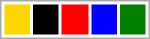<table style=" width: 100px; border: 1px solid #aaaaaa">
<tr>
<td style="background-color:gold"> </td>
<td style="background-color:black"> </td>
<td style="background-color:red"> </td>
<td style="background-color:blue"> </td>
<td style="background-color:green"> </td>
</tr>
</table>
